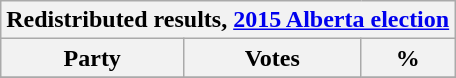<table class="wikitable">
<tr>
<th colspan="5" align=center>Redistributed results, <a href='#'>2015 Alberta election</a></th>
</tr>
<tr>
<th colspan=2>Party</th>
<th>Votes</th>
<th>%</th>
</tr>
<tr>
</tr>
</table>
